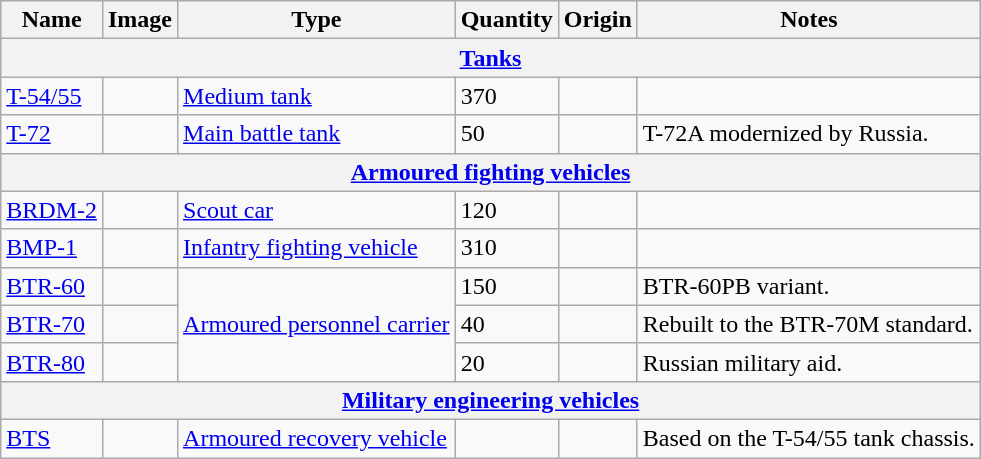<table class="wikitable">
<tr>
<th>Name</th>
<th>Image</th>
<th>Type</th>
<th>Quantity</th>
<th>Origin</th>
<th>Notes</th>
</tr>
<tr>
<th colspan="6"><a href='#'>Tanks</a></th>
</tr>
<tr>
<td><a href='#'>T-54/55</a></td>
<td></td>
<td><a href='#'>Medium tank</a></td>
<td>370</td>
<td></td>
<td></td>
</tr>
<tr>
<td><a href='#'>T-72</a></td>
<td></td>
<td><a href='#'>Main battle tank</a></td>
<td>50</td>
<td></td>
<td>T-72A modernized by Russia.</td>
</tr>
<tr>
<th colspan="6"><a href='#'>Armoured fighting vehicles</a></th>
</tr>
<tr>
<td><a href='#'>BRDM-2</a></td>
<td></td>
<td><a href='#'>Scout car</a></td>
<td>120</td>
<td></td>
<td></td>
</tr>
<tr>
<td><a href='#'>BMP-1</a></td>
<td></td>
<td><a href='#'>Infantry fighting vehicle</a></td>
<td>310</td>
<td></td>
<td></td>
</tr>
<tr>
<td><a href='#'>BTR-60</a></td>
<td></td>
<td rowspan="3"><a href='#'>Armoured personnel carrier</a></td>
<td>150</td>
<td></td>
<td>BTR-60PB variant.</td>
</tr>
<tr>
<td><a href='#'>BTR-70</a></td>
<td></td>
<td>40</td>
<td><br></td>
<td>Rebuilt to the BTR-70M standard.</td>
</tr>
<tr>
<td><a href='#'>BTR-80</a></td>
<td></td>
<td>20</td>
<td><br></td>
<td>Russian military aid.</td>
</tr>
<tr>
<th Colspan="6"><a href='#'>Military engineering vehicles</a></th>
</tr>
<tr>
<td><a href='#'>BTS</a></td>
<td></td>
<td><a href='#'>Armoured recovery vehicle</a></td>
<td></td>
<td></td>
<td>Based on the T-54/55 tank chassis.</td>
</tr>
</table>
